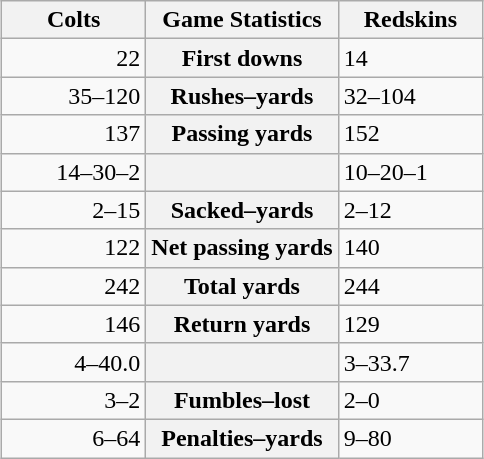<table class="wikitable" style="margin: 1em auto 1em auto">
<tr>
<th style="width:30%;">Colts</th>
<th style="width:40%;">Game Statistics</th>
<th style="width:30%;">Redskins</th>
</tr>
<tr>
<td style="text-align:right;">22</td>
<th>First downs</th>
<td>14</td>
</tr>
<tr>
<td style="text-align:right;">35–120</td>
<th>Rushes–yards</th>
<td>32–104</td>
</tr>
<tr>
<td style="text-align:right;">137</td>
<th>Passing yards</th>
<td>152</td>
</tr>
<tr>
<td style="text-align:right;">14–30–2</td>
<th></th>
<td>10–20–1</td>
</tr>
<tr>
<td style="text-align:right;">2–15</td>
<th>Sacked–yards</th>
<td>2–12</td>
</tr>
<tr>
<td style="text-align:right;">122</td>
<th>Net passing yards</th>
<td>140</td>
</tr>
<tr>
<td style="text-align:right;">242</td>
<th>Total yards</th>
<td>244</td>
</tr>
<tr>
<td style="text-align:right;">146</td>
<th>Return yards</th>
<td>129</td>
</tr>
<tr>
<td style="text-align:right;">4–40.0</td>
<th></th>
<td>3–33.7</td>
</tr>
<tr>
<td style="text-align:right;">3–2</td>
<th>Fumbles–lost</th>
<td>2–0</td>
</tr>
<tr>
<td style="text-align:right;">6–64</td>
<th>Penalties–yards</th>
<td>9–80</td>
</tr>
</table>
